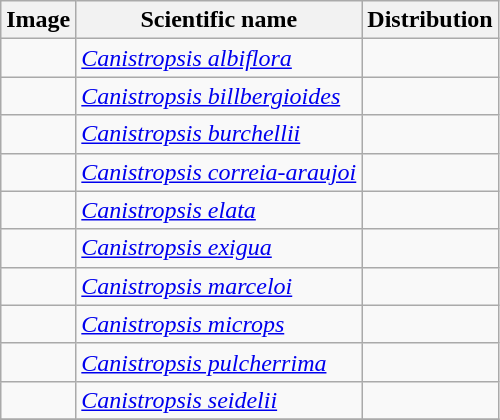<table class="wikitable sortable">
<tr>
<th>Image</th>
<th>Scientific name</th>
<th>Distribution</th>
</tr>
<tr>
<td></td>
<td><em><a href='#'>Canistropsis albiflora</a></em> </td>
<td></td>
</tr>
<tr>
<td></td>
<td><em><a href='#'>Canistropsis billbergioides</a></em> </td>
<td></td>
</tr>
<tr>
<td></td>
<td><em><a href='#'>Canistropsis burchellii</a></em> </td>
<td></td>
</tr>
<tr>
<td></td>
<td><em><a href='#'>Canistropsis correia-araujoi</a></em> </td>
<td></td>
</tr>
<tr>
<td></td>
<td><em><a href='#'>Canistropsis elata</a></em> </td>
<td></td>
</tr>
<tr>
<td></td>
<td><em><a href='#'>Canistropsis exigua</a></em> </td>
<td></td>
</tr>
<tr>
<td></td>
<td><em><a href='#'>Canistropsis marceloi</a></em> </td>
<td></td>
</tr>
<tr>
<td></td>
<td><em><a href='#'>Canistropsis microps</a></em> </td>
<td></td>
</tr>
<tr>
<td></td>
<td><em><a href='#'>Canistropsis pulcherrima</a></em> </td>
<td></td>
</tr>
<tr>
<td></td>
<td><em><a href='#'>Canistropsis seidelii</a></em> </td>
<td></td>
</tr>
<tr>
</tr>
</table>
